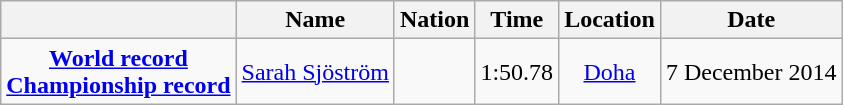<table class=wikitable style=text-align:center>
<tr>
<th></th>
<th>Name</th>
<th>Nation</th>
<th>Time</th>
<th>Location</th>
<th>Date</th>
</tr>
<tr>
<td><strong><a href='#'>World record</a><br><a href='#'>Championship record</a></strong></td>
<td align=left><a href='#'>Sarah Sjöström</a></td>
<td align=left></td>
<td align=left>1:50.78</td>
<td><a href='#'>Doha</a></td>
<td>7 December 2014</td>
</tr>
</table>
